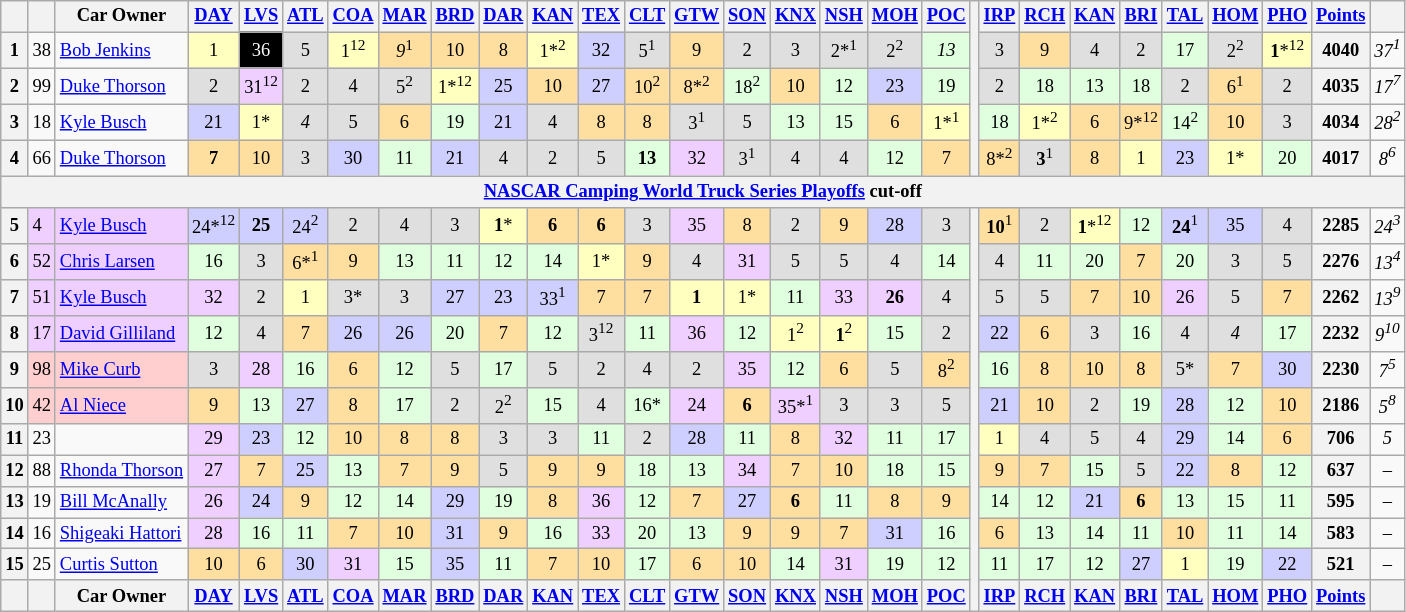<table class="wikitable" style="font-size:77%; text-align:center;">
<tr style="vertical-align:top">
<th style="vertical-align:middle"></th>
<th style="vertical-align:middle"></th>
<th style="vertical-align:middle">Car Owner</th>
<th><a href='#'>DAY</a></th>
<th><a href='#'>LVS</a></th>
<th><a href='#'>ATL</a></th>
<th><a href='#'>COA</a></th>
<th><a href='#'>MAR</a></th>
<th><a href='#'>BRD</a></th>
<th><a href='#'>DAR</a></th>
<th><a href='#'>KAN</a></th>
<th><a href='#'>TEX</a></th>
<th><a href='#'>CLT</a></th>
<th><a href='#'>GTW</a></th>
<th><a href='#'>SON</a></th>
<th><a href='#'>KNX</a></th>
<th><a href='#'>NSH</a></th>
<th><a href='#'>MOH</a></th>
<th><a href='#'>POC</a></th>
<th rowspan=5></th>
<th><a href='#'>IRP</a></th>
<th><a href='#'>RCH</a></th>
<th><a href='#'>KAN</a></th>
<th><a href='#'>BRI</a></th>
<th><a href='#'>TAL</a></th>
<th><a href='#'>HOM</a></th>
<th><a href='#'>PHO</a></th>
<th style="vertical-align:middle"><a href='#'>Points</a></th>
<th style="vertical-align:middle"></th>
</tr>
<tr>
<th>1</th>
<td style="text-align:left">38</td>
<td style="text-align:left"><a href='#'>Bob Jenkins</a></td>
<td style="background:#ffffbf">1</td>
<td style="background:#000000; color:white;">36</td>
<td style="background:#dfdfdf">5</td>
<td style="background:#ffffbf">1<sup>12</sup></td>
<td style="background:#ffdf9f"><em>9</em><sup>1</sup></td>
<td style="background:#ffdf9f">10</td>
<td style="background:#ffdf9f">8</td>
<td style="background:#ffffbf">1*<sup>2</sup></td>
<td style="background:#cfcfff">32</td>
<td style="background:#dfdfdf">5<sup>1</sup></td>
<td style="background:#ffdf9f">9</td>
<td style="background:#dfdfdf">2</td>
<td style="background:#dfdfdf">3</td>
<td style="background:#dfdfdf">2*<sup>1</sup></td>
<td style="background:#dfdfdf">2<sup>2</sup></td>
<td style="background:#dfffdf"><em>13</em></td>
<td style="background:#dfdfdf">3</td>
<td style="background:#ffdf9f">9</td>
<td style="background:#dfdfdf">4</td>
<td style="background:#dfdfdf">2</td>
<td style="background:#dfffdf">17</td>
<td style="background:#dfdfdf">2<sup>2</sup></td>
<td style="background:#ffffbf"><strong>1</strong>*<sup>12</sup></td>
<th>4040</th>
<td><em>37<sup>1</sup></em></td>
</tr>
<tr>
<th>2</th>
<td style="text-align:left">99</td>
<td style="text-align:left"><a href='#'>Duke Thorson</a></td>
<td style="background:#dfdfdf">2</td>
<td style="background:#efcfff">31<sup>12</sup></td>
<td style="background:#dfdfdf">2</td>
<td style="background:#dfdfdf">4</td>
<td style="background:#dfdfdf">5<sup>2</sup></td>
<td style="background:#ffffbf">1*<sup>12</sup></td>
<td style="background:#cfcfff">25</td>
<td style="background:#ffdf9f">10</td>
<td style="background:#cfcfff">27</td>
<td style="background:#ffdf9f">10<sup>2</sup></td>
<td style="background:#ffdf9f">8*<sup>2</sup></td>
<td style="background:#dfffdf">18<sup>2</sup></td>
<td style="background:#ffdf9f">10</td>
<td style="background:#dfffdf">12</td>
<td style="background:#cfcfff">23</td>
<td style="background:#dfffdf">19</td>
<td style="background:#dfdfdf">2</td>
<td style="background:#dfffdf">18</td>
<td style="background:#dfffdf">13</td>
<td style="background:#dfffdf">18</td>
<td style="background:#dfdfdf">2</td>
<td style="background:#ffdf9f">6<sup>1</sup></td>
<td style="background:#dfdfdf">2</td>
<th>4035</th>
<td><em>17<sup>7</sup></em></td>
</tr>
<tr>
<th>3</th>
<td style="text-align:left">18</td>
<td style="text-align:left"><a href='#'>Kyle Busch</a></td>
<td style="background:#cfcfff">21</td>
<td style="background:#ffffbf">1*</td>
<td style="background:#dfdfdf"><em>4</em></td>
<td style="background:#dfdfdf">5</td>
<td style="background:#ffdf9f">6</td>
<td style="background:#dfffdf">19</td>
<td style="background:#cfcfff">21</td>
<td style="background:#dfdfdf">4</td>
<td style="background:#ffdf9f">8</td>
<td style="background:#ffdf9f">8</td>
<td style="background:#dfdfdf">3<sup>1</sup></td>
<td style="background:#dfdfdf">5</td>
<td style="background:#dfffdf">13</td>
<td style="background:#dfffdf">15</td>
<td style="background:#ffdf9f">6</td>
<td style="background:#ffffbf">1*<sup>1</sup></td>
<td style="background:#dfffdf">18</td>
<td style="background:#ffffbf">1*<sup>2</sup></td>
<td style="background:#ffdf9f">6</td>
<td style="background:#ffdf9f">9*<sup>12</sup></td>
<td style="background:#dfffdf">14<sup>2</sup></td>
<td style="background:#ffdf9f">10</td>
<td style="background:#dfdfdf">3</td>
<th>4034</th>
<td><em>28<sup>2</sup></em></td>
</tr>
<tr>
<th>4</th>
<td style="text-align:left">66</td>
<td style="text-align:left"><a href='#'>Duke Thorson</a></td>
<td style="background:#ffdf9f"><strong>7</strong></td>
<td style="background:#ffdf9f">10</td>
<td style="background:#dfdfdf">3</td>
<td style="background:#cfcfff">30</td>
<td style="background:#dfffdf">11</td>
<td style="background:#cfcfff">21</td>
<td style="background:#dfdfdf">4</td>
<td style="background:#dfdfdf">2</td>
<td style="background:#dfdfdf">5</td>
<td style="background:#dfffdf"><strong>13</strong></td>
<td style="background:#efcfff">32</td>
<td style="background:#dfdfdf">3<sup>1</sup></td>
<td style="background:#dfdfdf">4</td>
<td style="background:#dfdfdf">4</td>
<td style="background:#dfffdf">12</td>
<td style="background:#ffdf9f">7</td>
<td style="background:#ffdf9f">8*<sup>2</sup></td>
<td style="background:#dfdfdf"><strong>3</strong><sup>1</sup></td>
<td style="background:#ffdf9f">8</td>
<td style="background:#ffffbf">1</td>
<td style="background:#cfcfff">23</td>
<td style="background:#ffffbf">1*</td>
<td style="background:#dfffdf">20</td>
<th>4017</th>
<td><em>8<sup>6</sup></em></td>
</tr>
<tr>
<th colspan="30"><a href='#'>NASCAR Camping World Truck Series Playoffs</a> cut-off</th>
</tr>
<tr>
<th>5</th>
<td style="background:#efcfff" align="left">4</td>
<td style="background:#efcfff" align="left"><a href='#'>Kyle Busch</a></td>
<td style="background:#cfcfff">24*<sup>12</sup></td>
<td style="background:#cfcfff"><strong>25</strong></td>
<td style="background:#cfcfff">24<sup>2</sup></td>
<td style="background:#dfdfdf">2</td>
<td style="background:#dfdfdf">4</td>
<td style="background:#dfdfdf">3</td>
<td style="background:#ffffbf"><strong>1</strong>*</td>
<td style="background:#ffdf9f"><strong>6</strong></td>
<td style="background:#ffdf9f"><strong>6</strong></td>
<td style="background:#dfdfdf">3</td>
<td style="background:#efcfff">35</td>
<td style="background:#ffdf9f">8</td>
<td style="background:#dfdfdf">2</td>
<td style="background:#ffdf9f">9</td>
<td style="background:#cfcfff">28</td>
<td style="background:#dfdfdf">3</td>
<th rowspan=14></th>
<td style="background:#ffdf9f"><strong>10</strong><sup>1</sup></td>
<td style="background:#dfdfdf">2</td>
<td style="background:#ffffbf"><strong>1</strong>*<sup>12</sup></td>
<td style="background:#dfffdf">12</td>
<td style="background:#cfcfff"><strong>24</strong><sup>1</sup></td>
<td style="background:#cfcfff">35</td>
<td style="background:#dfdfdf">4</td>
<th>2285</th>
<td><em>24<sup>3</sup></em></td>
</tr>
<tr>
<th>6</th>
<td style="background:#efcfff" align="left">52</td>
<td style="background:#efcfff" align="left"><a href='#'>Chris Larsen</a></td>
<td style="background:#dfffdf">16</td>
<td style="background:#dfdfdf">3</td>
<td style="background:#ffdf9f">6*<sup>1</sup></td>
<td style="background:#ffdf9f">9</td>
<td style="background:#dfffdf">13</td>
<td style="background:#dfffdf">11</td>
<td style="background:#dfffdf">12</td>
<td style="background:#dfffdf">14</td>
<td style="background:#ffffbf">1*</td>
<td style="background:#ffdf9f">9</td>
<td style="background:#dfdfdf">4</td>
<td style="background:#efcfff">31</td>
<td style="background:#dfdfdf">5</td>
<td style="background:#dfdfdf">5</td>
<td style="background:#dfdfdf">4</td>
<td style="background:#dfffdf">14</td>
<td style="background:#dfdfdf">4</td>
<td style="background:#dfffdf">11</td>
<td style="background:#dfffdf">20</td>
<td style="background:#ffdf9f">7</td>
<td style="background:#dfffdf">20</td>
<td style="background:#dfdfdf">3</td>
<td style="background:#dfdfdf">5</td>
<th>2276</th>
<td><em>13<sup>4</sup></em></td>
</tr>
<tr>
<th>7</th>
<td style="background:#efcfff" align="left">51</td>
<td style="background:#efcfff" align="left"><a href='#'>Kyle Busch</a></td>
<td style="background:#efcfff">32</td>
<td style="background:#dfdfdf">2</td>
<td style="background:#ffffbf">1</td>
<td style="background:#dfdfdf">3*</td>
<td style="background:#dfdfdf">3</td>
<td style="background:#cfcfff">27</td>
<td style="background:#cfcfff">23</td>
<td style="background:#cfcfff">33<sup>1</sup></td>
<td style="background:#ffdf9f">7</td>
<td style="background:#ffdf9f">7</td>
<td style="background:#ffffbf"><strong>1</strong></td>
<td style="background:#ffffbf">1*</td>
<td style="background:#dfffdf">11</td>
<td style="background:#efcfff">33</td>
<td style="background:#efcfff"><strong>26</strong></td>
<td style="background:#dfdfdf">4</td>
<td style="background:#dfdfdf">5</td>
<td style="background:#dfdfdf">5</td>
<td style="background:#ffdf9f">7</td>
<td style="background:#ffdf9f">10</td>
<td style="background:#efcfff">26</td>
<td style="background:#dfdfdf">5</td>
<td style="background:#ffdf9f">7</td>
<th>2262</th>
<td><em>13<sup>9</sup></em></td>
</tr>
<tr>
<th>8</th>
<td style="background:#efcfff" align="left">17</td>
<td style="background:#efcfff" align="left"><a href='#'>David Gilliland</a></td>
<td style="background:#dfffdf">12</td>
<td style="background:#dfdfdf">4</td>
<td style="background:#ffdf9f">7</td>
<td style="background:#cfcfff">26</td>
<td style="background:#cfcfff">26</td>
<td style="background:#dfffdf">20</td>
<td style="background:#ffdf9f">7</td>
<td style="background:#dfffdf">12</td>
<td style="background:#dfdfdf">3<sup>12</sup></td>
<td style="background:#dfffdf">11</td>
<td style="background:#efcfff">36</td>
<td style="background:#dfffdf">12</td>
<td style="background:#ffffbf">1<sup>2</sup></td>
<td style="background:#ffffbf"><strong>1</strong><sup>2</sup></td>
<td style="background:#dfffdf">15</td>
<td style="background:#dfdfdf">2</td>
<td style="background:#cfcfff">22</td>
<td style="background:#ffdf9f">6</td>
<td style="background:#dfdfdf">3</td>
<td style="background:#dfffdf">16</td>
<td style="background:#dfdfdf">4</td>
<td style="background:#dfdfdf"><em>4</em></td>
<td style="background:#dfffdf">17</td>
<th>2232</th>
<td><em>9<sup>10</sup></em></td>
</tr>
<tr>
<th>9</th>
<td style="background:#ffcfcf" align="left">98</td>
<td style="background:#ffcfcf" align="left"><a href='#'>Mike Curb</a></td>
<td style="background:#dfdfdf">3</td>
<td style="background:#efcfff">28</td>
<td style="background:#dfffdf">16</td>
<td style="background:#ffdf9f">6</td>
<td style="background:#dfffdf">12</td>
<td style="background:#dfdfdf">5</td>
<td style="background:#dfffdf">17</td>
<td style="background:#dfdfdf">5</td>
<td style="background:#dfdfdf">2</td>
<td style="background:#dfdfdf">4</td>
<td style="background:#dfdfdf">2</td>
<td style="background:#efcfff">35</td>
<td style="background:#dfffdf">12</td>
<td style="background:#ffdf9f">6</td>
<td style="background:#dfdfdf">5</td>
<td style="background:#ffdf9f">8<sup>2</sup></td>
<td style="background:#dfffdf">16</td>
<td style="background:#ffdf9f">8</td>
<td style="background:#ffdf9f">10</td>
<td style="background:#ffdf9f">8</td>
<td style="background:#dfdfdf">5*</td>
<td style="background:#ffdf9f">7</td>
<td style="background:#cfcfff">30</td>
<th>2230</th>
<td><em>7<sup>5</sup></em></td>
</tr>
<tr>
<th>10</th>
<td style="background:#ffcfcf" align="left">42</td>
<td style="background:#ffcfcf" align="left"><a href='#'>Al Niece</a></td>
<td style="background:#ffdf9f">9</td>
<td style="background:#dfffdf">13</td>
<td style="background:#cfcfff">27</td>
<td style="background:#ffdf9f">8</td>
<td style="background:#dfffdf">17</td>
<td style="background:#dfdfdf">2</td>
<td style="background:#dfdfdf">2<sup>2</sup></td>
<td style="background:#dfffdf">15</td>
<td style="background:#dfdfdf">4</td>
<td style="background:#dfffdf">16*</td>
<td style="background:#efcfff">24</td>
<td style="background:#ffdf9f"><strong>6</strong></td>
<td style="background:#efcfff">35*<sup>1</sup></td>
<td style="background:#dfdfdf">3</td>
<td style="background:#dfdfdf">3</td>
<td style="background:#dfdfdf">5</td>
<td style="background:#cfcfff">21</td>
<td style="background:#ffdf9f">10</td>
<td style="background:#dfdfdf">2</td>
<td style="background:#dfffdf">19</td>
<td style="background:#cfcfff">28</td>
<td style="background:#dfffdf">12</td>
<td style="background:#ffdf9f">10</td>
<th>2186</th>
<td><em>5<sup>8</sup></em></td>
</tr>
<tr>
<th>11</th>
<td style="text-align:left">23</td>
<td style="text-align:left"></td>
<td style="background:#efcfff">29</td>
<td style="background:#cfcfff">23</td>
<td style="background:#dfffdf">12</td>
<td style="background:#ffdf9f">10</td>
<td style="background:#ffdf9f">8</td>
<td style="background:#ffdf9f">8</td>
<td style="background:#dfdfdf">3</td>
<td style="background:#dfdfdf">3</td>
<td style="background:#dfffdf">11</td>
<td style="background:#dfdfdf">2</td>
<td style="background:#cfcfff">28</td>
<td style="background:#dfffdf">11</td>
<td style="background:#ffdf9f">8</td>
<td style="background:#efcfff">32</td>
<td style="background:#dfffdf">11</td>
<td style="background:#dfffdf">17</td>
<td style="background:#ffffbf">1</td>
<td style="background:#dfdfdf">4</td>
<td style="background:#dfdfdf">5</td>
<td style="background:#dfdfdf">4</td>
<td style="background:#cfcfff">29</td>
<td style="background:#dfffdf">14</td>
<td style="background:#ffdf9f">6</td>
<th>706</th>
<td><em>5</em></td>
</tr>
<tr>
<th>12</th>
<td style="text-align:left">88</td>
<td style="text-align:left"><a href='#'>Rhonda Thorson</a></td>
<td style="background:#efcfff">27</td>
<td style="background:#ffdf9f">7</td>
<td style="background:#cfcfff">25</td>
<td style="background:#dfffdf">13</td>
<td style="background:#ffdf9f">7</td>
<td style="background:#ffdf9f">9</td>
<td style="background:#dfdfdf">5</td>
<td style="background:#ffdf9f">9</td>
<td style="background:#ffdf9f">9</td>
<td style="background:#dfffdf">18</td>
<td style="background:#dfffdf">13</td>
<td style="background:#efcfff">34</td>
<td style="background:#ffdf9f">7</td>
<td style="background:#ffdf9f">10</td>
<td style="background:#dfffdf">18</td>
<td style="background:#dfffdf">15</td>
<td style="background:#ffdf9f">9</td>
<td style="background:#ffdf9f">7</td>
<td style="background:#dfffdf">15</td>
<td style="background:#dfdfdf">5</td>
<td style="background:#cfcfff">22</td>
<td style="background:#ffdf9f">8</td>
<td style="background:#dfffdf">12</td>
<th>637</th>
<td><em>–</em></td>
</tr>
<tr>
<th>13</th>
<td style="text-align:left">19</td>
<td style="text-align:left"><a href='#'>Bill McAnally</a></td>
<td style="background:#efcfff">26</td>
<td style="background:#cfcfff">24</td>
<td style="background:#ffdf9f">9</td>
<td style="background:#dfffdf">12</td>
<td style="background:#dfffdf">14</td>
<td style="background:#cfcfff">29</td>
<td style="background:#dfffdf">19</td>
<td style="background:#ffdf9f">8</td>
<td style="background:#efcfff">36</td>
<td style="background:#dfffdf">12</td>
<td style="background:#ffdf9f">7</td>
<td style="background:#cfcfff">27</td>
<td style="background:#ffdf9f"><strong>6</strong></td>
<td style="background:#dfffdf">11</td>
<td style="background:#ffdf9f">8</td>
<td style="background:#ffdf9f">9</td>
<td style="background:#dfffdf">14</td>
<td style="background:#dfffdf">12</td>
<td style="background:#cfcfff">21</td>
<td style="background:#ffdf9f"><strong>6</strong></td>
<td style="background:#dfffdf">13</td>
<td style="background:#dfffdf">15</td>
<td style="background:#dfffdf">11</td>
<th>595</th>
<td><em>–</em></td>
</tr>
<tr>
<th>14</th>
<td style="text-align:left">16</td>
<td style="text-align:left"><a href='#'>Shigeaki Hattori</a></td>
<td style="background:#efcfff">28</td>
<td style="background:#dfffdf">16</td>
<td style="background:#dfffdf">11</td>
<td style="background:#ffdf9f">7</td>
<td style="background:#ffdf9f">10</td>
<td style="background:#cfcfff">31</td>
<td style="background:#ffdf9f">9</td>
<td style="background:#dfffdf">16</td>
<td style="background:#efcfff">33</td>
<td style="background:#dfffdf">20</td>
<td style="background:#dfffdf">13</td>
<td style="background:#ffdf9f">9</td>
<td style="background:#ffdf9f">9</td>
<td style="background:#ffdf9f">7</td>
<td style="background:#cfcfff">31</td>
<td style="background:#dfffdf">16</td>
<td style="background:#ffdf9f">6</td>
<td style="background:#dfffdf">13</td>
<td style="background:#dfffdf">14</td>
<td style="background:#dfffdf">11</td>
<td style="background:#ffdf9f">10</td>
<td style="background:#dfffdf">11</td>
<td style="background:#dfffdf">14</td>
<th>583</th>
<td><em>–</em></td>
</tr>
<tr>
<th>15</th>
<td style="text-align:left">25</td>
<td style="text-align:left"><a href='#'>Curtis Sutton</a></td>
<td style="background:#ffdf9f">10</td>
<td style="background:#ffdf9f">6</td>
<td style="background:#cfcfff">30</td>
<td style="background:#efcfff">31</td>
<td style="background:#dfffdf">15</td>
<td style="background:#cfcfff">35</td>
<td style="background:#dfffdf">11</td>
<td style="background:#ffdf9f">7</td>
<td style="background:#ffdf9f">10</td>
<td style="background:#dfffdf">17</td>
<td style="background:#ffdf9f">6</td>
<td style="background:#ffdf9f">10</td>
<td style="background:#dfffdf">14</td>
<td style="background:#efcfff">31</td>
<td style="background:#dfffdf">19</td>
<td style="background:#dfffdf">12</td>
<td style="background:#dfffdf">11</td>
<td style="background:#dfffdf">17</td>
<td style="background:#dfffdf">12</td>
<td style="background:#cfcfff">27</td>
<td style="background:#ffffbf">1</td>
<td style="background:#dfffdf">19</td>
<td style="background:#cfcfff">22</td>
<th>521</th>
<td><em>–</em></td>
</tr>
<tr>
<th style="vertical-align:middle"></th>
<th style="vertical-align:middle"></th>
<th style="vertical-align:middle">Car Owner</th>
<th><a href='#'>DAY</a></th>
<th><a href='#'>LVS</a></th>
<th><a href='#'>ATL</a></th>
<th><a href='#'>COA</a></th>
<th><a href='#'>MAR</a></th>
<th><a href='#'>BRD</a></th>
<th><a href='#'>DAR</a></th>
<th><a href='#'>KAN</a></th>
<th><a href='#'>TEX</a></th>
<th><a href='#'>CLT</a></th>
<th><a href='#'>GTW</a></th>
<th><a href='#'>SON</a></th>
<th><a href='#'>KNX</a></th>
<th><a href='#'>NSH</a></th>
<th><a href='#'>MOH</a></th>
<th><a href='#'>POC</a></th>
<th><a href='#'>IRP</a></th>
<th><a href='#'>RCH</a></th>
<th><a href='#'>KAN</a></th>
<th><a href='#'>BRI</a></th>
<th><a href='#'>TAL</a></th>
<th><a href='#'>HOM</a></th>
<th><a href='#'>PHO</a></th>
<th style="vertical-align:middle"><a href='#'>Points</a></th>
<th style="vertical-align:middle"></th>
</tr>
</table>
